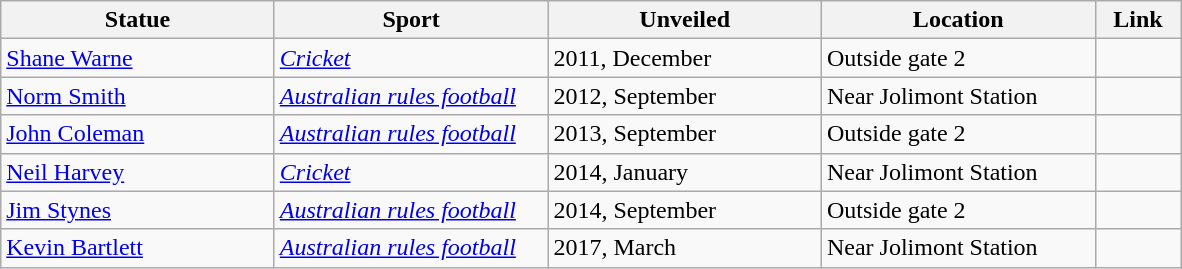<table class="wikitable sortable">
<tr>
<th width=175>Statue</th>
<th width=175>Sport</th>
<th width=175>Unveiled</th>
<th width=175>Location</th>
<th width=50>Link</th>
</tr>
<tr>
<td><a href='#'>Shane Warne</a></td>
<td><em><a href='#'>Cricket</a></em></td>
<td>2011, December</td>
<td>Outside gate 2</td>
<td></td>
</tr>
<tr>
<td><a href='#'>Norm Smith</a></td>
<td><em><a href='#'>Australian rules football</a></em></td>
<td>2012, September</td>
<td>Near Jolimont Station</td>
<td></td>
</tr>
<tr>
<td><a href='#'>John Coleman</a></td>
<td><em><a href='#'>Australian rules football</a></em></td>
<td>2013, September</td>
<td>Outside gate 2</td>
<td></td>
</tr>
<tr>
<td><a href='#'>Neil Harvey</a></td>
<td><em><a href='#'>Cricket</a></em></td>
<td>2014, January</td>
<td>Near Jolimont Station</td>
<td></td>
</tr>
<tr>
<td><a href='#'>Jim Stynes</a></td>
<td><em><a href='#'>Australian rules football</a></em></td>
<td>2014, September</td>
<td>Outside gate 2</td>
<td></td>
</tr>
<tr>
<td><a href='#'>Kevin Bartlett</a></td>
<td><em><a href='#'>Australian rules football</a></em></td>
<td>2017, March</td>
<td>Near Jolimont Station</td>
<td></td>
</tr>
</table>
